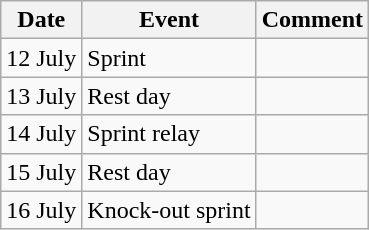<table class="wikitable">
<tr>
<th>Date</th>
<th>Event</th>
<th>Comment</th>
</tr>
<tr>
<td>12 July</td>
<td>Sprint</td>
<td></td>
</tr>
<tr>
<td>13 July</td>
<td>Rest day</td>
<td></td>
</tr>
<tr>
<td>14 July</td>
<td>Sprint relay</td>
<td></td>
</tr>
<tr>
<td>15 July</td>
<td>Rest day</td>
<td></td>
</tr>
<tr>
<td>16 July</td>
<td>Knock-out sprint</td>
<td></td>
</tr>
</table>
